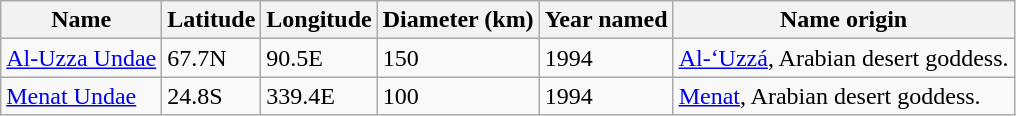<table class="wikitable sortable">
<tr>
<th>Name</th>
<th>Latitude</th>
<th>Longitude</th>
<th>Diameter (km)</th>
<th>Year named</th>
<th>Name origin</th>
</tr>
<tr>
<td><a href='#'>Al-Uzza Undae</a></td>
<td>67.7N</td>
<td>90.5E</td>
<td>150</td>
<td>1994</td>
<td><a href='#'>Al-‘Uzzá</a>, Arabian desert goddess.</td>
</tr>
<tr>
<td><a href='#'>Menat Undae</a></td>
<td>24.8S</td>
<td>339.4E</td>
<td>100</td>
<td>1994</td>
<td><a href='#'>Menat</a>, Arabian desert goddess.</td>
</tr>
</table>
